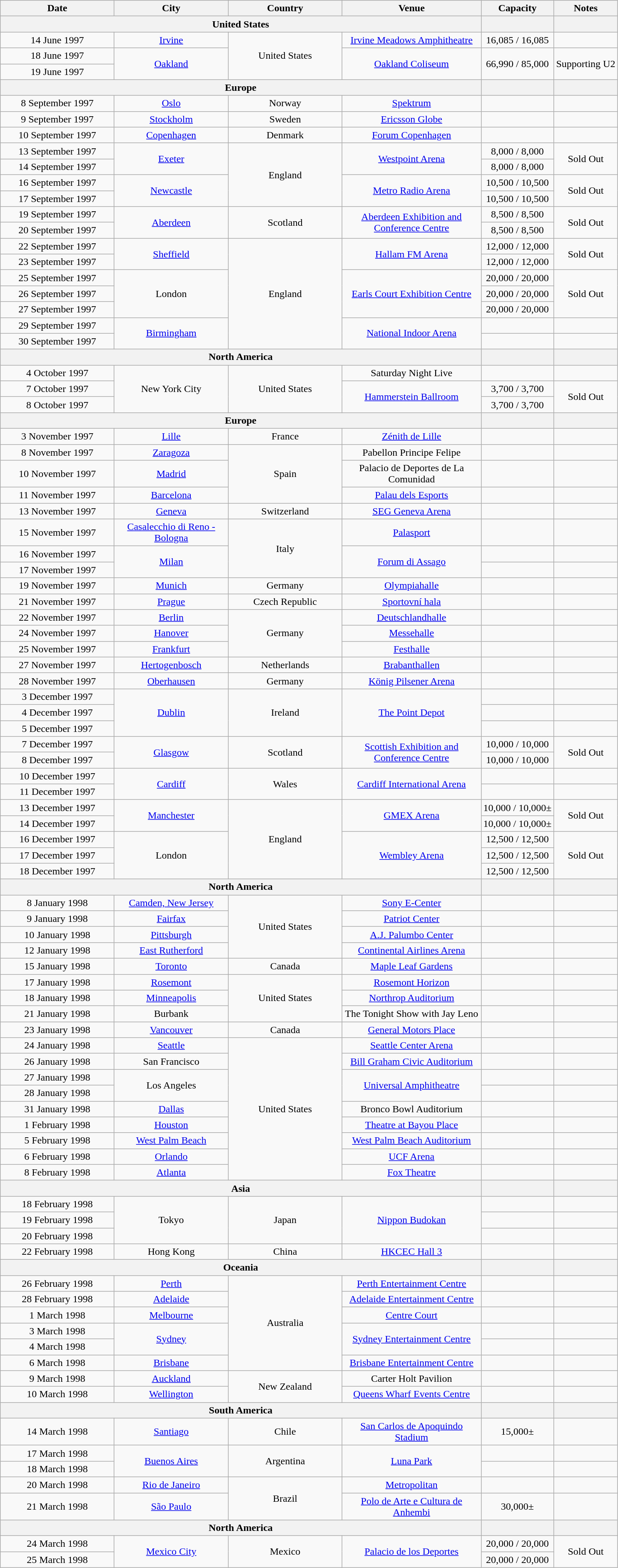<table class="wikitable" style="text-align:center;">
<tr>
<th style="width:175px;">Date</th>
<th style="width:175px;">City</th>
<th style="width:175px;">Country</th>
<th style="width:215px;">Venue</th>
<th>Capacity</th>
<th>Notes</th>
</tr>
<tr>
<th colspan="4">United States</th>
<th></th>
<th></th>
</tr>
<tr>
<td>14 June 1997</td>
<td><a href='#'>Irvine</a></td>
<td rowspan="3">United States</td>
<td><a href='#'>Irvine Meadows Amphitheatre</a></td>
<td>16,085 / 16,085</td>
<td></td>
</tr>
<tr>
<td>18 June 1997</td>
<td rowspan="2"><a href='#'>Oakland</a></td>
<td rowspan="2"><a href='#'>Oakland Coliseum</a></td>
<td rowspan="2">66,990 / 85,000</td>
<td rowspan="2">Supporting U2</td>
</tr>
<tr>
<td>19 June 1997</td>
</tr>
<tr>
<th colspan="4">Europe</th>
<th></th>
<th></th>
</tr>
<tr>
<td>8 September 1997</td>
<td><a href='#'>Oslo</a></td>
<td>Norway</td>
<td><a href='#'>Spektrum</a></td>
<td></td>
<td></td>
</tr>
<tr>
<td>9 September 1997</td>
<td><a href='#'>Stockholm</a></td>
<td>Sweden</td>
<td><a href='#'>Ericsson Globe</a></td>
<td></td>
<td></td>
</tr>
<tr>
<td>10 September 1997</td>
<td><a href='#'>Copenhagen</a></td>
<td>Denmark</td>
<td><a href='#'>Forum Copenhagen</a></td>
<td></td>
<td></td>
</tr>
<tr>
<td>13 September 1997</td>
<td rowspan="2"><a href='#'>Exeter</a></td>
<td rowspan="4">England</td>
<td rowspan="2"><a href='#'>Westpoint Arena</a></td>
<td>8,000 / 8,000</td>
<td rowspan="2">Sold Out</td>
</tr>
<tr>
<td>14 September 1997</td>
<td>8,000 / 8,000</td>
</tr>
<tr>
<td>16 September 1997</td>
<td rowspan="2"><a href='#'>Newcastle</a></td>
<td rowspan="2"><a href='#'>Metro Radio Arena</a></td>
<td>10,500 / 10,500</td>
<td rowspan="2">Sold Out</td>
</tr>
<tr>
<td>17 September 1997</td>
<td>10,500 / 10,500</td>
</tr>
<tr>
<td>19 September 1997</td>
<td rowspan="2"><a href='#'>Aberdeen</a></td>
<td rowspan="2">Scotland</td>
<td rowspan="2"><a href='#'>Aberdeen Exhibition and Conference Centre</a></td>
<td>8,500 / 8,500</td>
<td rowspan="2">Sold Out</td>
</tr>
<tr>
<td>20 September 1997</td>
<td>8,500 / 8,500</td>
</tr>
<tr>
<td>22 September 1997</td>
<td rowspan="2"><a href='#'>Sheffield</a></td>
<td rowspan="7">England</td>
<td rowspan="2"><a href='#'>Hallam FM Arena</a></td>
<td>12,000 / 12,000</td>
<td rowspan="2">Sold Out</td>
</tr>
<tr>
<td>23 September 1997</td>
<td>12,000 / 12,000</td>
</tr>
<tr>
<td>25 September 1997</td>
<td rowspan="3">London</td>
<td rowspan="3"><a href='#'>Earls Court Exhibition Centre</a></td>
<td>20,000 / 20,000</td>
<td rowspan="3">Sold Out</td>
</tr>
<tr>
<td>26 September 1997</td>
<td>20,000 / 20,000</td>
</tr>
<tr>
<td>27 September 1997</td>
<td>20,000 / 20,000</td>
</tr>
<tr>
<td>29 September 1997</td>
<td rowspan="2"><a href='#'>Birmingham</a></td>
<td rowspan="2"><a href='#'>National Indoor Arena</a></td>
<td></td>
<td></td>
</tr>
<tr>
<td>30 September 1997</td>
<td></td>
<td></td>
</tr>
<tr>
<th colspan="4">North America</th>
<th></th>
<th></th>
</tr>
<tr>
<td>4 October 1997</td>
<td rowspan="3">New York City</td>
<td rowspan="3">United States</td>
<td>Saturday Night Live</td>
<td></td>
<td></td>
</tr>
<tr>
<td>7 October 1997</td>
<td rowspan="2"><a href='#'>Hammerstein Ballroom</a></td>
<td>3,700 / 3,700</td>
<td rowspan="2">Sold Out</td>
</tr>
<tr>
<td>8 October 1997</td>
<td>3,700 / 3,700</td>
</tr>
<tr>
<th colspan="4">Europe</th>
<th></th>
<th></th>
</tr>
<tr>
<td>3 November 1997</td>
<td><a href='#'>Lille</a></td>
<td>France</td>
<td><a href='#'>Zénith de Lille</a></td>
<td></td>
<td></td>
</tr>
<tr>
<td>8 November 1997</td>
<td><a href='#'>Zaragoza</a></td>
<td rowspan="3">Spain</td>
<td>Pabellon Principe Felipe</td>
<td></td>
<td></td>
</tr>
<tr>
<td>10 November 1997</td>
<td><a href='#'>Madrid</a></td>
<td>Palacio de Deportes de La Comunidad</td>
<td></td>
<td></td>
</tr>
<tr>
<td>11 November 1997</td>
<td><a href='#'>Barcelona</a></td>
<td><a href='#'>Palau dels Esports</a></td>
<td></td>
<td></td>
</tr>
<tr>
<td>13 November 1997</td>
<td><a href='#'>Geneva</a></td>
<td>Switzerland</td>
<td><a href='#'>SEG Geneva Arena</a></td>
<td></td>
<td></td>
</tr>
<tr>
<td>15 November 1997</td>
<td><a href='#'>Casalecchio di Reno - Bologna</a></td>
<td rowspan="3">Italy</td>
<td><a href='#'>Palasport</a></td>
<td></td>
<td></td>
</tr>
<tr>
<td>16 November 1997</td>
<td rowspan="2"><a href='#'>Milan</a></td>
<td rowspan="2"><a href='#'>Forum di Assago</a></td>
<td></td>
<td></td>
</tr>
<tr>
<td>17 November 1997</td>
<td></td>
<td></td>
</tr>
<tr>
<td>19 November 1997</td>
<td><a href='#'>Munich</a></td>
<td>Germany</td>
<td><a href='#'>Olympiahalle</a></td>
<td></td>
<td></td>
</tr>
<tr>
<td>21 November 1997</td>
<td><a href='#'>Prague</a></td>
<td>Czech Republic</td>
<td><a href='#'>Sportovní hala</a></td>
<td></td>
<td></td>
</tr>
<tr>
<td>22 November 1997</td>
<td><a href='#'>Berlin</a></td>
<td rowspan="3">Germany</td>
<td><a href='#'>Deutschlandhalle</a></td>
<td></td>
<td></td>
</tr>
<tr>
<td>24 November 1997</td>
<td><a href='#'>Hanover</a></td>
<td><a href='#'>Messehalle</a></td>
<td></td>
<td></td>
</tr>
<tr>
<td>25 November 1997</td>
<td><a href='#'>Frankfurt</a></td>
<td><a href='#'>Festhalle</a></td>
<td></td>
<td></td>
</tr>
<tr>
<td>27 November 1997</td>
<td><a href='#'>Hertogenbosch</a></td>
<td>Netherlands</td>
<td><a href='#'>Brabanthallen</a></td>
<td></td>
<td></td>
</tr>
<tr>
<td>28 November 1997</td>
<td><a href='#'>Oberhausen</a></td>
<td>Germany</td>
<td><a href='#'>König Pilsener Arena</a></td>
<td></td>
<td></td>
</tr>
<tr>
<td>3 December 1997</td>
<td rowspan="3"><a href='#'>Dublin</a></td>
<td rowspan="3">Ireland</td>
<td rowspan="3"><a href='#'>The Point Depot</a></td>
<td></td>
<td></td>
</tr>
<tr>
<td>4 December 1997</td>
<td></td>
<td></td>
</tr>
<tr>
<td>5 December 1997</td>
<td></td>
<td></td>
</tr>
<tr>
<td>7 December 1997</td>
<td rowspan="2"><a href='#'>Glasgow</a></td>
<td rowspan="2">Scotland</td>
<td rowspan="2"><a href='#'>Scottish Exhibition and Conference Centre</a></td>
<td>10,000 / 10,000</td>
<td rowspan="2">Sold Out</td>
</tr>
<tr>
<td>8 December 1997</td>
<td>10,000 / 10,000</td>
</tr>
<tr>
<td>10 December 1997</td>
<td rowspan="2"><a href='#'>Cardiff</a></td>
<td rowspan="2">Wales</td>
<td rowspan="2"><a href='#'>Cardiff International Arena</a></td>
<td></td>
<td></td>
</tr>
<tr>
<td>11 December 1997</td>
<td></td>
<td></td>
</tr>
<tr>
<td>13 December 1997</td>
<td rowspan="2"><a href='#'>Manchester</a></td>
<td rowspan="5">England</td>
<td rowspan="2"><a href='#'>GMEX Arena</a></td>
<td>10,000 / 10,000±</td>
<td rowspan="2">Sold Out</td>
</tr>
<tr>
<td>14 December 1997</td>
<td>10,000 / 10,000±</td>
</tr>
<tr>
<td>16 December 1997</td>
<td rowspan="3">London</td>
<td rowspan="3"><a href='#'>Wembley Arena</a></td>
<td>12,500 / 12,500</td>
<td rowspan="3">Sold Out</td>
</tr>
<tr>
<td>17 December 1997</td>
<td>12,500 / 12,500</td>
</tr>
<tr>
<td>18 December 1997</td>
<td>12,500 / 12,500</td>
</tr>
<tr>
<th colspan="4">North America</th>
<th></th>
<th></th>
</tr>
<tr>
<td>8 January 1998</td>
<td><a href='#'>Camden, New Jersey</a></td>
<td rowspan="4">United States</td>
<td><a href='#'>Sony E-Center</a></td>
<td></td>
<td></td>
</tr>
<tr>
<td>9 January 1998</td>
<td><a href='#'>Fairfax</a></td>
<td><a href='#'>Patriot Center</a></td>
<td></td>
<td></td>
</tr>
<tr>
<td>10 January 1998</td>
<td><a href='#'>Pittsburgh</a></td>
<td><a href='#'>A.J. Palumbo Center</a></td>
<td></td>
<td></td>
</tr>
<tr>
<td>12 January 1998</td>
<td><a href='#'>East Rutherford</a></td>
<td><a href='#'>Continental Airlines Arena</a></td>
<td></td>
<td></td>
</tr>
<tr>
<td>15 January 1998</td>
<td><a href='#'>Toronto</a></td>
<td>Canada</td>
<td><a href='#'>Maple Leaf Gardens</a></td>
<td></td>
<td></td>
</tr>
<tr>
<td>17 January 1998</td>
<td><a href='#'>Rosemont</a></td>
<td rowspan="3">United States</td>
<td><a href='#'>Rosemont Horizon</a></td>
<td></td>
<td></td>
</tr>
<tr>
<td>18 January 1998</td>
<td><a href='#'>Minneapolis</a></td>
<td><a href='#'>Northrop Auditorium</a></td>
<td></td>
<td></td>
</tr>
<tr>
<td>21 January 1998</td>
<td>Burbank</td>
<td>The Tonight Show with Jay Leno</td>
<td></td>
<td></td>
</tr>
<tr>
<td>23 January 1998</td>
<td><a href='#'>Vancouver</a></td>
<td>Canada</td>
<td><a href='#'>General Motors Place</a></td>
<td></td>
<td></td>
</tr>
<tr>
<td>24 January 1998</td>
<td><a href='#'>Seattle</a></td>
<td rowspan="9">United States</td>
<td><a href='#'>Seattle Center Arena</a></td>
<td></td>
<td></td>
</tr>
<tr>
<td>26 January 1998</td>
<td>San Francisco</td>
<td><a href='#'>Bill Graham Civic Auditorium</a></td>
<td></td>
<td></td>
</tr>
<tr>
<td>27 January 1998</td>
<td rowspan="2">Los Angeles</td>
<td rowspan="2"><a href='#'>Universal Amphitheatre</a></td>
<td></td>
<td></td>
</tr>
<tr>
<td>28 January 1998</td>
<td></td>
<td></td>
</tr>
<tr>
<td>31 January 1998</td>
<td><a href='#'>Dallas</a></td>
<td>Bronco Bowl Auditorium</td>
<td></td>
<td></td>
</tr>
<tr>
<td>1 February 1998</td>
<td><a href='#'>Houston</a></td>
<td><a href='#'>Theatre at Bayou Place</a></td>
<td></td>
<td></td>
</tr>
<tr>
<td>5 February 1998</td>
<td><a href='#'>West Palm Beach</a></td>
<td><a href='#'>West Palm Beach Auditorium</a></td>
<td></td>
<td></td>
</tr>
<tr>
<td>6 February 1998</td>
<td><a href='#'>Orlando</a></td>
<td><a href='#'>UCF Arena</a></td>
<td></td>
<td></td>
</tr>
<tr>
<td>8 February 1998</td>
<td><a href='#'>Atlanta</a></td>
<td><a href='#'>Fox Theatre</a></td>
<td></td>
<td></td>
</tr>
<tr>
<th colspan="4">Asia</th>
<th></th>
<th></th>
</tr>
<tr>
<td>18 February 1998</td>
<td rowspan="3">Tokyo</td>
<td rowspan="3">Japan</td>
<td rowspan="3"><a href='#'>Nippon Budokan</a></td>
<td></td>
<td></td>
</tr>
<tr>
<td>19 February 1998</td>
<td></td>
<td></td>
</tr>
<tr>
<td>20 February 1998</td>
<td></td>
<td></td>
</tr>
<tr>
<td>22 February 1998</td>
<td>Hong Kong</td>
<td>China</td>
<td><a href='#'>HKCEC Hall 3</a></td>
<td></td>
<td></td>
</tr>
<tr>
<th colspan="4">Oceania</th>
<th></th>
<th></th>
</tr>
<tr>
<td>26 February 1998</td>
<td><a href='#'>Perth</a></td>
<td rowspan="6">Australia</td>
<td><a href='#'>Perth Entertainment Centre</a></td>
<td></td>
<td></td>
</tr>
<tr>
<td>28 February 1998</td>
<td><a href='#'>Adelaide</a></td>
<td><a href='#'>Adelaide Entertainment Centre</a></td>
<td></td>
<td></td>
</tr>
<tr>
<td>1 March 1998</td>
<td><a href='#'>Melbourne</a></td>
<td><a href='#'>Centre Court</a></td>
<td></td>
<td></td>
</tr>
<tr>
<td>3 March 1998</td>
<td rowspan="2"><a href='#'>Sydney</a></td>
<td rowspan="2"><a href='#'>Sydney Entertainment Centre</a></td>
<td></td>
<td></td>
</tr>
<tr>
<td>4 March 1998</td>
<td></td>
<td></td>
</tr>
<tr>
<td>6 March 1998</td>
<td><a href='#'>Brisbane</a></td>
<td><a href='#'>Brisbane Entertainment Centre</a></td>
<td></td>
<td></td>
</tr>
<tr>
<td>9 March 1998</td>
<td><a href='#'>Auckland</a></td>
<td rowspan="2">New Zealand</td>
<td>Carter Holt Pavilion</td>
<td></td>
<td></td>
</tr>
<tr>
<td>10 March 1998</td>
<td><a href='#'>Wellington</a></td>
<td><a href='#'>Queens Wharf Events Centre</a></td>
<td></td>
<td></td>
</tr>
<tr>
<th colspan="4">South America</th>
<th></th>
<th></th>
</tr>
<tr>
<td>14 March 1998</td>
<td><a href='#'>Santiago</a></td>
<td>Chile</td>
<td><a href='#'>San Carlos de Apoquindo Stadium</a></td>
<td>15,000±</td>
<td></td>
</tr>
<tr>
<td>17 March 1998</td>
<td rowspan="2"><a href='#'>Buenos Aires</a></td>
<td rowspan="2">Argentina</td>
<td rowspan="2"><a href='#'>Luna Park</a></td>
<td></td>
<td></td>
</tr>
<tr>
<td>18 March 1998</td>
<td></td>
<td></td>
</tr>
<tr>
<td>20 March 1998</td>
<td><a href='#'>Rio de Janeiro</a></td>
<td rowspan="2">Brazil</td>
<td><a href='#'>Metropolitan</a></td>
<td></td>
<td></td>
</tr>
<tr>
<td>21 March 1998</td>
<td><a href='#'>São Paulo</a></td>
<td><a href='#'>Polo de Arte e Cultura de Anhembi</a></td>
<td>30,000±</td>
<td></td>
</tr>
<tr>
<th colspan="4">North America</th>
<th></th>
<th></th>
</tr>
<tr>
<td>24 March 1998</td>
<td rowspan="2"><a href='#'>Mexico City</a></td>
<td rowspan="2">Mexico</td>
<td rowspan="2"><a href='#'>Palacio de los Deportes</a></td>
<td>20,000 / 20,000</td>
<td rowspan="2">Sold Out</td>
</tr>
<tr>
<td>25 March 1998</td>
<td>20,000 / 20,000</td>
</tr>
</table>
